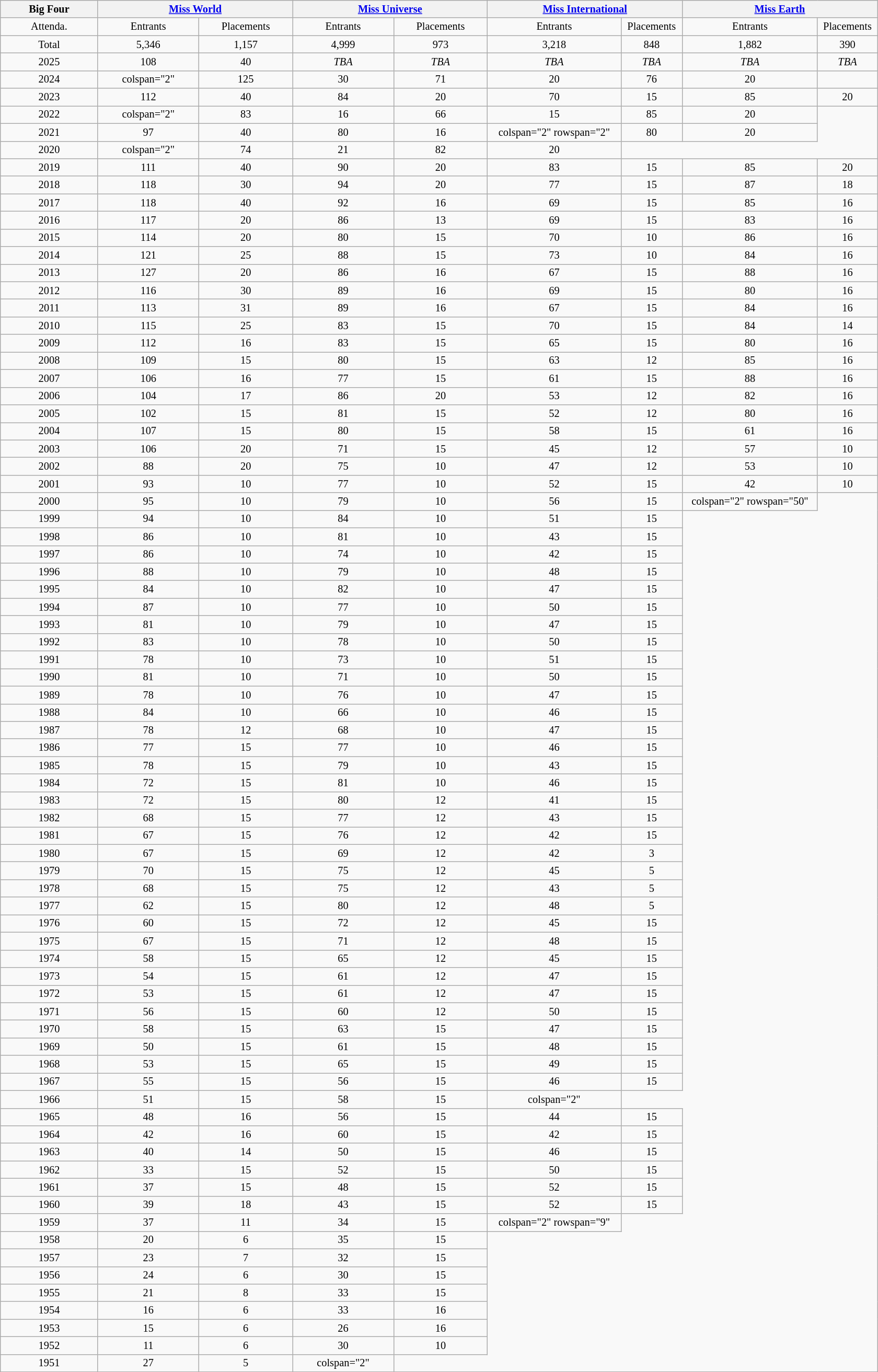<table class="wikitable sortable" style="font-size: 85%; text-align:center;" |>
<tr>
<th style="width:10%;">Big Four</th>
<th colspan="2" style="width:20%;"><a href='#'>Miss World</a></th>
<th colspan="2" style="width:20%;"><a href='#'>Miss Universe</a></th>
<th colspan="2" style="width:20%;"><a href='#'>Miss International</a></th>
<th colspan="2" style="width:20%;"><a href='#'>Miss Earth</a></th>
</tr>
<tr>
<td>Attenda.</td>
<td>Entrants</td>
<td>Placements</td>
<td>Entrants</td>
<td>Placements</td>
<td>Entrants</td>
<td>Placements</td>
<td>Entrants</td>
<td>Placements</td>
</tr>
<tr>
<td>Total</td>
<td>5,346</td>
<td>1,157</td>
<td>4,999</td>
<td>973</td>
<td>3,218</td>
<td>848</td>
<td>1,882</td>
<td>390</td>
</tr>
<tr>
<td>2025</td>
<td>108</td>
<td>40</td>
<td><em>TBA</em></td>
<td><em>TBA</em></td>
<td><em>TBA</em></td>
<td><em>TBA</em></td>
<td><em>TBA</em></td>
<td><em>TBA</em></td>
</tr>
<tr>
<td>2024</td>
<td>colspan="2" </td>
<td>125</td>
<td>30</td>
<td>71</td>
<td>20</td>
<td>76</td>
<td>20</td>
</tr>
<tr>
<td>2023</td>
<td>112</td>
<td>40</td>
<td>84</td>
<td>20</td>
<td>70</td>
<td>15</td>
<td>85</td>
<td>20</td>
</tr>
<tr>
<td>2022</td>
<td>colspan="2" </td>
<td>83</td>
<td>16</td>
<td>66</td>
<td>15</td>
<td>85</td>
<td>20</td>
</tr>
<tr>
<td>2021</td>
<td>97</td>
<td>40</td>
<td>80</td>
<td>16</td>
<td>colspan="2" rowspan="2" </td>
<td>80</td>
<td>20</td>
</tr>
<tr>
<td>2020</td>
<td>colspan="2" </td>
<td>74</td>
<td>21</td>
<td>82</td>
<td>20</td>
</tr>
<tr>
<td>2019</td>
<td>111</td>
<td>40</td>
<td>90</td>
<td>20</td>
<td>83</td>
<td>15</td>
<td>85</td>
<td>20</td>
</tr>
<tr>
<td>2018</td>
<td>118</td>
<td>30</td>
<td>94</td>
<td>20</td>
<td>77</td>
<td>15</td>
<td>87</td>
<td>18</td>
</tr>
<tr>
<td>2017</td>
<td>118</td>
<td>40</td>
<td>92</td>
<td>16</td>
<td>69</td>
<td>15</td>
<td>85</td>
<td>16</td>
</tr>
<tr>
<td>2016</td>
<td>117</td>
<td>20</td>
<td>86</td>
<td>13</td>
<td>69</td>
<td>15</td>
<td>83</td>
<td>16</td>
</tr>
<tr>
<td>2015</td>
<td>114</td>
<td>20</td>
<td>80</td>
<td>15</td>
<td>70</td>
<td>10</td>
<td>86</td>
<td>16</td>
</tr>
<tr>
<td>2014</td>
<td>121</td>
<td>25</td>
<td>88</td>
<td>15</td>
<td>73</td>
<td>10</td>
<td>84</td>
<td>16</td>
</tr>
<tr>
<td>2013</td>
<td>127</td>
<td>20</td>
<td>86</td>
<td>16</td>
<td>67</td>
<td>15</td>
<td>88</td>
<td>16</td>
</tr>
<tr>
<td>2012</td>
<td>116</td>
<td>30</td>
<td>89</td>
<td>16</td>
<td>69</td>
<td>15</td>
<td>80</td>
<td>16</td>
</tr>
<tr>
<td>2011</td>
<td>113</td>
<td>31</td>
<td>89</td>
<td>16</td>
<td>67</td>
<td>15</td>
<td>84</td>
<td>16</td>
</tr>
<tr>
<td>2010</td>
<td>115</td>
<td>25</td>
<td>83</td>
<td>15</td>
<td>70</td>
<td>15</td>
<td>84</td>
<td>14</td>
</tr>
<tr>
<td>2009</td>
<td>112</td>
<td>16</td>
<td>83</td>
<td>15</td>
<td>65</td>
<td>15</td>
<td>80</td>
<td>16</td>
</tr>
<tr>
<td>2008</td>
<td>109</td>
<td>15</td>
<td>80</td>
<td>15</td>
<td>63</td>
<td>12</td>
<td>85</td>
<td>16</td>
</tr>
<tr>
<td>2007</td>
<td>106</td>
<td>16</td>
<td>77</td>
<td>15</td>
<td>61</td>
<td>15</td>
<td>88</td>
<td>16</td>
</tr>
<tr>
<td>2006</td>
<td>104</td>
<td>17</td>
<td>86</td>
<td>20</td>
<td>53</td>
<td>12</td>
<td>82</td>
<td>16</td>
</tr>
<tr>
<td>2005</td>
<td>102</td>
<td>15</td>
<td>81</td>
<td>15</td>
<td>52</td>
<td>12</td>
<td>80</td>
<td>16</td>
</tr>
<tr>
<td>2004</td>
<td>107</td>
<td>15</td>
<td>80</td>
<td>15</td>
<td>58</td>
<td>15</td>
<td>61</td>
<td>16</td>
</tr>
<tr>
<td>2003</td>
<td>106</td>
<td>20</td>
<td>71</td>
<td>15</td>
<td>45</td>
<td>12</td>
<td>57</td>
<td>10</td>
</tr>
<tr>
<td>2002</td>
<td>88</td>
<td>20</td>
<td>75</td>
<td>10</td>
<td>47</td>
<td>12</td>
<td>53</td>
<td>10</td>
</tr>
<tr>
<td>2001</td>
<td>93</td>
<td>10</td>
<td>77</td>
<td>10</td>
<td>52</td>
<td>15</td>
<td>42</td>
<td>10</td>
</tr>
<tr>
<td>2000</td>
<td>95</td>
<td>10</td>
<td>79</td>
<td>10</td>
<td>56</td>
<td>15</td>
<td>colspan="2" rowspan="50" </td>
</tr>
<tr>
<td>1999</td>
<td>94</td>
<td>10</td>
<td>84</td>
<td>10</td>
<td>51</td>
<td>15</td>
</tr>
<tr>
<td>1998</td>
<td>86</td>
<td>10</td>
<td>81</td>
<td>10</td>
<td>43</td>
<td>15</td>
</tr>
<tr>
<td>1997</td>
<td>86</td>
<td>10</td>
<td>74</td>
<td>10</td>
<td>42</td>
<td>15</td>
</tr>
<tr>
<td>1996</td>
<td>88</td>
<td>10</td>
<td>79</td>
<td>10</td>
<td>48</td>
<td>15</td>
</tr>
<tr>
<td>1995</td>
<td>84</td>
<td>10</td>
<td>82</td>
<td>10</td>
<td>47</td>
<td>15</td>
</tr>
<tr>
<td>1994</td>
<td>87</td>
<td>10</td>
<td>77</td>
<td>10</td>
<td>50</td>
<td>15</td>
</tr>
<tr>
<td>1993</td>
<td>81</td>
<td>10</td>
<td>79</td>
<td>10</td>
<td>47</td>
<td>15</td>
</tr>
<tr>
<td>1992</td>
<td>83</td>
<td>10</td>
<td>78</td>
<td>10</td>
<td>50</td>
<td>15</td>
</tr>
<tr>
<td>1991</td>
<td>78</td>
<td>10</td>
<td>73</td>
<td>10</td>
<td>51</td>
<td>15</td>
</tr>
<tr>
<td>1990</td>
<td>81</td>
<td>10</td>
<td>71</td>
<td>10</td>
<td>50</td>
<td>15</td>
</tr>
<tr>
<td>1989</td>
<td>78</td>
<td>10</td>
<td>76</td>
<td>10</td>
<td>47</td>
<td>15</td>
</tr>
<tr>
<td>1988</td>
<td>84</td>
<td>10</td>
<td>66</td>
<td>10</td>
<td>46</td>
<td>15</td>
</tr>
<tr>
<td>1987</td>
<td>78</td>
<td>12</td>
<td>68</td>
<td>10</td>
<td>47</td>
<td>15</td>
</tr>
<tr>
<td>1986</td>
<td>77</td>
<td>15</td>
<td>77</td>
<td>10</td>
<td>46</td>
<td>15</td>
</tr>
<tr>
<td>1985</td>
<td>78</td>
<td>15</td>
<td>79</td>
<td>10</td>
<td>43</td>
<td>15</td>
</tr>
<tr>
<td>1984</td>
<td>72</td>
<td>15</td>
<td>81</td>
<td>10</td>
<td>46</td>
<td>15</td>
</tr>
<tr>
<td>1983</td>
<td>72</td>
<td>15</td>
<td>80</td>
<td>12</td>
<td>41</td>
<td>15</td>
</tr>
<tr>
<td>1982</td>
<td>68</td>
<td>15</td>
<td>77</td>
<td>12</td>
<td>43</td>
<td>15</td>
</tr>
<tr>
<td>1981</td>
<td>67</td>
<td>15</td>
<td>76</td>
<td>12</td>
<td>42</td>
<td>15</td>
</tr>
<tr>
<td>1980</td>
<td>67</td>
<td>15</td>
<td>69</td>
<td>12</td>
<td>42</td>
<td>3</td>
</tr>
<tr>
<td>1979</td>
<td>70</td>
<td>15</td>
<td>75</td>
<td>12</td>
<td>45</td>
<td>5</td>
</tr>
<tr>
<td>1978</td>
<td>68</td>
<td>15</td>
<td>75</td>
<td>12</td>
<td>43</td>
<td>5</td>
</tr>
<tr>
<td>1977</td>
<td>62</td>
<td>15</td>
<td>80</td>
<td>12</td>
<td>48</td>
<td>5</td>
</tr>
<tr>
<td>1976</td>
<td>60</td>
<td>15</td>
<td>72</td>
<td>12</td>
<td>45</td>
<td>15</td>
</tr>
<tr>
<td>1975</td>
<td>67</td>
<td>15</td>
<td>71</td>
<td>12</td>
<td>48</td>
<td>15</td>
</tr>
<tr>
<td>1974</td>
<td>58</td>
<td>15</td>
<td>65</td>
<td>12</td>
<td>45</td>
<td>15</td>
</tr>
<tr>
<td>1973</td>
<td>54</td>
<td>15</td>
<td>61</td>
<td>12</td>
<td>47</td>
<td>15</td>
</tr>
<tr>
<td>1972</td>
<td>53</td>
<td>15</td>
<td>61</td>
<td>12</td>
<td>47</td>
<td>15</td>
</tr>
<tr>
<td>1971</td>
<td>56</td>
<td>15</td>
<td>60</td>
<td>12</td>
<td>50</td>
<td>15</td>
</tr>
<tr>
<td>1970</td>
<td>58</td>
<td>15</td>
<td>63</td>
<td>15</td>
<td>47</td>
<td>15</td>
</tr>
<tr>
<td>1969</td>
<td>50</td>
<td>15</td>
<td>61</td>
<td>15</td>
<td>48</td>
<td>15</td>
</tr>
<tr>
<td>1968</td>
<td>53</td>
<td>15</td>
<td>65</td>
<td>15</td>
<td>49</td>
<td>15</td>
</tr>
<tr>
<td>1967</td>
<td>55</td>
<td>15</td>
<td>56</td>
<td>15</td>
<td>46</td>
<td>15</td>
</tr>
<tr>
<td>1966</td>
<td>51</td>
<td>15</td>
<td>58</td>
<td>15</td>
<td>colspan="2" </td>
</tr>
<tr>
<td>1965</td>
<td>48</td>
<td>16</td>
<td>56</td>
<td>15</td>
<td>44</td>
<td>15</td>
</tr>
<tr>
<td>1964</td>
<td>42</td>
<td>16</td>
<td>60</td>
<td>15</td>
<td>42</td>
<td>15</td>
</tr>
<tr>
<td>1963</td>
<td>40</td>
<td>14</td>
<td>50</td>
<td>15</td>
<td>46</td>
<td>15</td>
</tr>
<tr>
<td>1962</td>
<td>33</td>
<td>15</td>
<td>52</td>
<td>15</td>
<td>50</td>
<td>15</td>
</tr>
<tr>
<td>1961</td>
<td>37</td>
<td>15</td>
<td>48</td>
<td>15</td>
<td>52</td>
<td>15</td>
</tr>
<tr>
<td>1960</td>
<td>39</td>
<td>18</td>
<td>43</td>
<td>15</td>
<td>52</td>
<td>15</td>
</tr>
<tr>
<td>1959</td>
<td>37</td>
<td>11</td>
<td>34</td>
<td>15</td>
<td>colspan="2" rowspan="9" </td>
</tr>
<tr>
<td>1958</td>
<td>20</td>
<td>6</td>
<td>35</td>
<td>15</td>
</tr>
<tr>
<td>1957</td>
<td>23</td>
<td>7</td>
<td>32</td>
<td>15</td>
</tr>
<tr>
<td>1956</td>
<td>24</td>
<td>6</td>
<td>30</td>
<td>15</td>
</tr>
<tr>
<td>1955</td>
<td>21</td>
<td>8</td>
<td>33</td>
<td>15</td>
</tr>
<tr>
<td>1954</td>
<td>16</td>
<td>6</td>
<td>33</td>
<td>16</td>
</tr>
<tr>
<td>1953</td>
<td>15</td>
<td>6</td>
<td>26</td>
<td>16</td>
</tr>
<tr>
<td>1952</td>
<td>11</td>
<td>6</td>
<td>30</td>
<td>10</td>
</tr>
<tr>
<td>1951</td>
<td>27</td>
<td>5</td>
<td>colspan="2" </td>
</tr>
</table>
